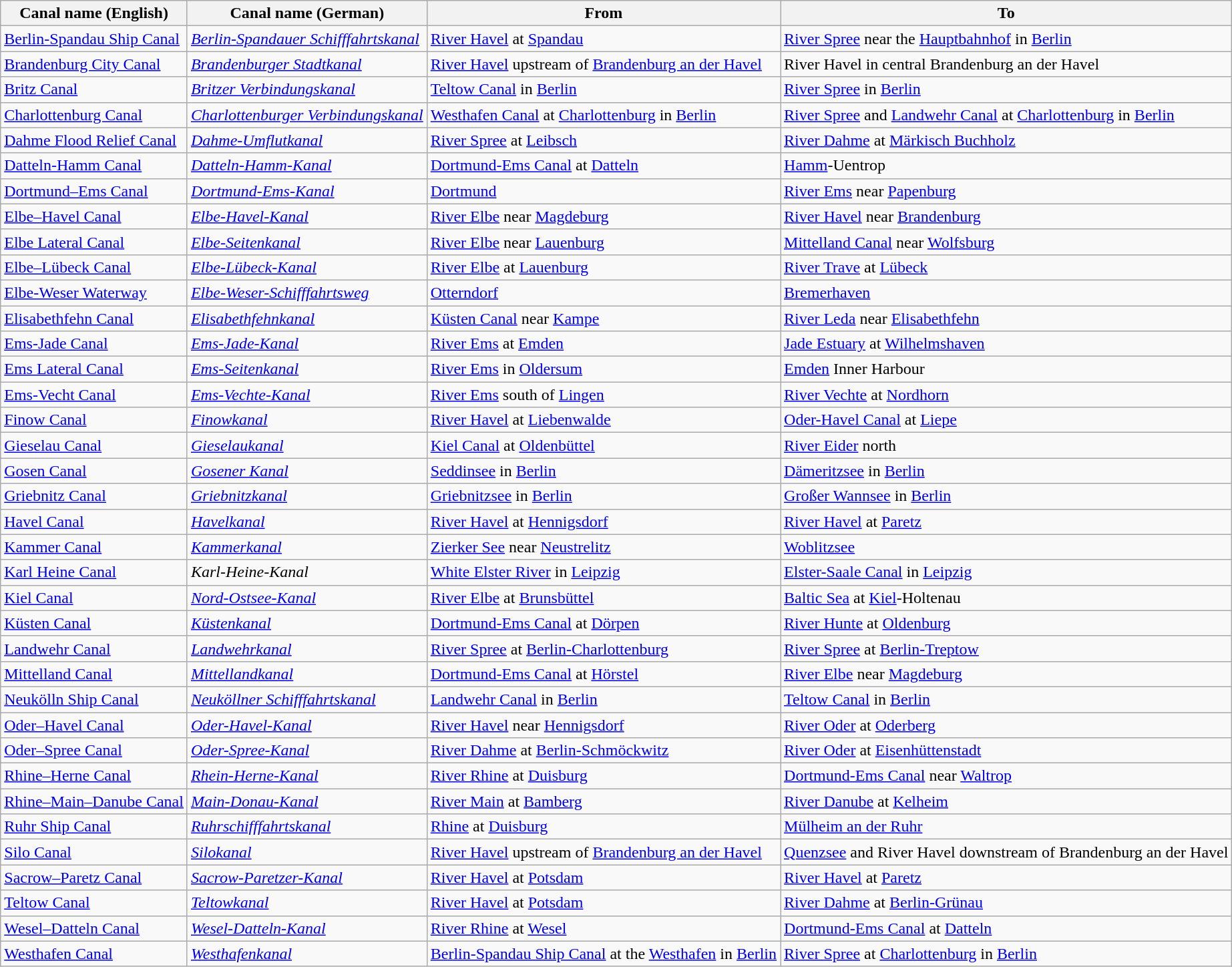<table class="wikitable" style="vertical-align:top;">
<tr>
<th>Canal name (English)</th>
<th>Canal name (German)</th>
<th>From</th>
<th>To</th>
</tr>
<tr>
<td><a href='#'>Berlin-Spandau Ship Canal</a></td>
<td><em><a href='#'>Berlin-Spandauer Schifffahrtskanal</a></em></td>
<td><a href='#'>River Havel</a> at <a href='#'>Spandau</a></td>
<td><a href='#'>River Spree</a> near the <a href='#'>Hauptbahnhof</a> in <a href='#'>Berlin</a></td>
</tr>
<tr>
<td><a href='#'>Brandenburg City Canal</a></td>
<td><em><a href='#'>Brandenburger Stadtkanal</a></em></td>
<td><a href='#'>River Havel</a> upstream of <a href='#'>Brandenburg an der Havel</a></td>
<td>River Havel in central Brandenburg an der Havel</td>
</tr>
<tr>
<td><a href='#'>Britz Canal</a></td>
<td><em><a href='#'>Britzer Verbindungskanal</a></em></td>
<td><a href='#'>Teltow Canal</a> in <a href='#'>Berlin</a></td>
<td><a href='#'>River Spree</a> in <a href='#'>Berlin</a></td>
</tr>
<tr>
<td><a href='#'>Charlottenburg Canal</a></td>
<td><em><a href='#'>Charlottenburger Verbindungskanal</a></em></td>
<td><a href='#'>Westhafen Canal</a> at <a href='#'>Charlottenburg</a> in <a href='#'>Berlin</a></td>
<td><a href='#'>River Spree</a> and <a href='#'>Landwehr Canal</a> at <a href='#'>Charlottenburg</a> in <a href='#'>Berlin</a></td>
</tr>
<tr>
<td><a href='#'>Dahme Flood Relief Canal</a></td>
<td><em><a href='#'>Dahme-Umflutkanal</a></em></td>
<td><a href='#'>River Spree</a> at <a href='#'>Leibsch</a></td>
<td><a href='#'>River Dahme</a> at <a href='#'>Märkisch Buchholz</a></td>
</tr>
<tr>
<td><a href='#'>Datteln-Hamm Canal</a></td>
<td><em><a href='#'>Datteln-Hamm-Kanal</a></em></td>
<td><a href='#'>Dortmund-Ems Canal</a> at <a href='#'>Datteln</a></td>
<td><a href='#'>Hamm</a>-Uentrop</td>
</tr>
<tr>
<td><a href='#'>Dortmund–Ems Canal</a></td>
<td><em><a href='#'>Dortmund-Ems-Kanal</a></em></td>
<td><a href='#'>Dortmund</a></td>
<td><a href='#'>River Ems</a> near <a href='#'>Papenburg</a></td>
</tr>
<tr>
<td><a href='#'>Elbe–Havel Canal</a></td>
<td><em><a href='#'>Elbe-Havel-Kanal</a></em></td>
<td><a href='#'>River Elbe</a> near <a href='#'>Magdeburg</a></td>
<td><a href='#'>River Havel</a> near <a href='#'>Brandenburg</a></td>
</tr>
<tr>
<td><a href='#'>Elbe Lateral Canal</a></td>
<td><em><a href='#'>Elbe-Seitenkanal</a></em></td>
<td><a href='#'>River Elbe</a> near <a href='#'>Lauenburg</a></td>
<td><a href='#'>Mittelland Canal</a> near <a href='#'>Wolfsburg</a></td>
</tr>
<tr>
<td><a href='#'>Elbe–Lübeck Canal</a></td>
<td><em><a href='#'>Elbe-Lübeck-Kanal</a></em></td>
<td><a href='#'>River Elbe</a> at <a href='#'>Lauenburg</a></td>
<td><a href='#'>River Trave</a> at <a href='#'>Lübeck</a></td>
</tr>
<tr>
<td><a href='#'>Elbe-Weser Waterway</a></td>
<td><em><a href='#'>Elbe-Weser-Schifffahrtsweg</a></em></td>
<td><a href='#'>Otterndorf</a></td>
<td><a href='#'>Bremerhaven</a></td>
</tr>
<tr>
<td><a href='#'>Elisabethfehn Canal</a></td>
<td><em><a href='#'>Elisabethfehnkanal</a></em></td>
<td><a href='#'>Küsten Canal</a> near <a href='#'>Kampe</a></td>
<td><a href='#'>River Leda</a> near <a href='#'>Elisabethfehn</a></td>
</tr>
<tr>
<td><a href='#'>Ems-Jade Canal</a></td>
<td><em><a href='#'>Ems-Jade-Kanal</a></em></td>
<td><a href='#'>River Ems</a> at <a href='#'>Emden</a></td>
<td><a href='#'>Jade Estuary</a> at <a href='#'>Wilhelmshaven</a></td>
</tr>
<tr>
<td><a href='#'>Ems Lateral Canal</a></td>
<td><em><a href='#'>Ems-Seitenkanal</a></em></td>
<td><a href='#'>River Ems</a> in <a href='#'>Oldersum</a></td>
<td><a href='#'>Emden</a> Inner Harbour</td>
</tr>
<tr>
<td><a href='#'>Ems-Vecht Canal</a></td>
<td><em><a href='#'>Ems-Vechte-Kanal</a></em></td>
<td><a href='#'>River Ems</a> south of <a href='#'>Lingen</a></td>
<td><a href='#'>River Vechte</a> at <a href='#'>Nordhorn</a></td>
</tr>
<tr>
<td><a href='#'>Finow Canal</a></td>
<td><em><a href='#'>Finowkanal</a></em></td>
<td><a href='#'>River Havel</a> at <a href='#'>Liebenwalde</a></td>
<td><a href='#'>Oder-Havel Canal</a> at <a href='#'>Liepe</a></td>
</tr>
<tr>
<td><a href='#'>Gieselau Canal</a></td>
<td><em><a href='#'>Gieselaukanal</a></em></td>
<td><a href='#'>Kiel Canal</a> at <a href='#'>Oldenbüttel</a></td>
<td><a href='#'>River Eider</a>  north</td>
</tr>
<tr>
<td><a href='#'>Gosen Canal</a></td>
<td><em><a href='#'>Gosener Kanal</a></em></td>
<td><a href='#'>Seddinsee</a> in <a href='#'>Berlin</a></td>
<td><a href='#'>Dämeritzsee</a> in <a href='#'>Berlin</a></td>
</tr>
<tr>
<td><a href='#'>Griebnitz Canal</a></td>
<td><em><a href='#'>Griebnitzkanal</a></em></td>
<td><a href='#'>Griebnitzsee</a> in <a href='#'>Berlin</a></td>
<td><a href='#'>Großer Wannsee</a> in <a href='#'>Berlin</a></td>
</tr>
<tr>
<td><a href='#'>Havel Canal</a></td>
<td><em><a href='#'>Havelkanal</a></em></td>
<td><a href='#'>River Havel</a> at <a href='#'>Hennigsdorf</a></td>
<td><a href='#'>River Havel</a> at <a href='#'>Paretz</a></td>
</tr>
<tr>
<td><a href='#'>Kammer Canal</a></td>
<td><em><a href='#'>Kammerkanal</a></em></td>
<td><a href='#'>Zierker See</a> near <a href='#'>Neustrelitz</a></td>
<td><a href='#'>Woblitzsee</a></td>
</tr>
<tr>
<td><a href='#'>Karl Heine Canal</a></td>
<td><em>Karl-Heine-Kanal</em></td>
<td><a href='#'>White Elster River</a> in <a href='#'>Leipzig</a></td>
<td><a href='#'>Elster-Saale Canal</a> in <a href='#'>Leipzig</a></td>
</tr>
<tr>
<td><a href='#'>Kiel Canal</a></td>
<td><em><a href='#'>Nord-Ostsee-Kanal</a></em></td>
<td><a href='#'>River Elbe</a> at <a href='#'>Brunsbüttel</a></td>
<td><a href='#'>Baltic Sea</a> at <a href='#'>Kiel</a>-Holtenau</td>
</tr>
<tr>
<td><a href='#'>Küsten Canal</a></td>
<td><em><a href='#'>Küstenkanal</a></em></td>
<td><a href='#'>Dortmund-Ems Canal</a> at <a href='#'>Dörpen</a></td>
<td><a href='#'>River Hunte</a> at <a href='#'>Oldenburg</a></td>
</tr>
<tr>
<td><a href='#'>Landwehr Canal</a></td>
<td><em><a href='#'>Landwehrkanal</a></em></td>
<td><a href='#'>River Spree</a> at <a href='#'>Berlin-Charlottenburg</a></td>
<td><a href='#'>River Spree</a> at <a href='#'>Berlin-Treptow</a></td>
</tr>
<tr>
<td><a href='#'>Mittelland Canal</a></td>
<td><em><a href='#'>Mittellandkanal</a></em></td>
<td><a href='#'>Dortmund-Ems Canal</a> at <a href='#'>Hörstel</a></td>
<td><a href='#'>River Elbe</a> near <a href='#'>Magdeburg</a></td>
</tr>
<tr>
<td><a href='#'>Neukölln Ship Canal</a></td>
<td><em><a href='#'>Neuköllner Schifffahrtskanal</a></em></td>
<td><a href='#'>Landwehr Canal</a> in <a href='#'>Berlin</a></td>
<td><a href='#'>Teltow Canal</a> in <a href='#'>Berlin</a></td>
</tr>
<tr>
<td><a href='#'>Oder–Havel Canal</a></td>
<td><em><a href='#'>Oder-Havel-Kanal</a></em></td>
<td><a href='#'>River Havel</a> near <a href='#'>Hennigsdorf</a></td>
<td><a href='#'>River Oder</a> at <a href='#'>Oderberg</a></td>
</tr>
<tr>
<td><a href='#'>Oder–Spree Canal</a></td>
<td><em><a href='#'>Oder-Spree-Kanal</a></em></td>
<td><a href='#'>River Dahme</a> at <a href='#'>Berlin-Schmöckwitz</a></td>
<td><a href='#'>River Oder</a> at <a href='#'>Eisenhüttenstadt</a></td>
</tr>
<tr>
<td><a href='#'>Rhine–Herne Canal</a></td>
<td><em><a href='#'>Rhein-Herne-Kanal</a></em></td>
<td><a href='#'>River Rhine</a> at <a href='#'>Duisburg</a></td>
<td><a href='#'>Dortmund-Ems Canal</a> near <a href='#'>Waltrop</a></td>
</tr>
<tr>
<td><a href='#'>Rhine–Main–Danube Canal</a></td>
<td><em><a href='#'>Main-Donau-Kanal</a></em></td>
<td><a href='#'>River Main</a> at <a href='#'>Bamberg</a></td>
<td><a href='#'>River Danube</a> at <a href='#'>Kelheim</a></td>
</tr>
<tr>
<td><a href='#'>Ruhr Ship Canal</a></td>
<td><em><a href='#'>Ruhrschifffahrtskanal</a></em></td>
<td><a href='#'>Rhine</a> at <a href='#'>Duisburg</a></td>
<td><a href='#'>Mülheim an der Ruhr</a></td>
</tr>
<tr>
<td><a href='#'>Silo Canal</a></td>
<td><em><a href='#'>Silokanal</a></em></td>
<td><a href='#'>River Havel</a> upstream of <a href='#'>Brandenburg an der Havel</a></td>
<td><a href='#'>Quenzsee</a> and River Havel downstream of Brandenburg an der Havel</td>
</tr>
<tr>
<td><a href='#'>Sacrow–Paretz Canal</a></td>
<td><em><a href='#'>Sacrow-Paretzer-Kanal</a></em></td>
<td><a href='#'>River Havel</a> at <a href='#'>Potsdam</a></td>
<td><a href='#'>River Havel</a> at <a href='#'>Paretz</a></td>
</tr>
<tr>
<td><a href='#'>Teltow Canal</a></td>
<td><em><a href='#'>Teltowkanal</a></em></td>
<td><a href='#'>River Havel</a> at <a href='#'>Potsdam</a></td>
<td><a href='#'>River Dahme</a> at <a href='#'>Berlin-Grünau</a></td>
</tr>
<tr>
<td><a href='#'>Wesel–Datteln Canal</a></td>
<td><em><a href='#'>Wesel-Datteln-Kanal</a></em></td>
<td><a href='#'>River Rhine</a> at <a href='#'>Wesel</a></td>
<td><a href='#'>Dortmund-Ems Canal</a> at <a href='#'>Datteln</a></td>
</tr>
<tr>
<td><a href='#'>Westhafen Canal</a></td>
<td><em><a href='#'>Westhafenkanal</a></em></td>
<td><a href='#'>Berlin-Spandau Ship Canal</a> at the <a href='#'>Westhafen</a> in <a href='#'>Berlin</a></td>
<td><a href='#'>River Spree</a> at <a href='#'>Charlottenburg</a> in <a href='#'>Berlin</a></td>
</tr>
</table>
